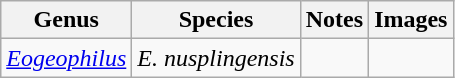<table class="wikitable">
<tr>
<th>Genus</th>
<th>Species</th>
<th>Notes</th>
<th>Images</th>
</tr>
<tr>
<td><em><a href='#'>Eogeophilus</a></em></td>
<td><em>E. nusplingensis</em></td>
<td></td>
<td></td>
</tr>
</table>
